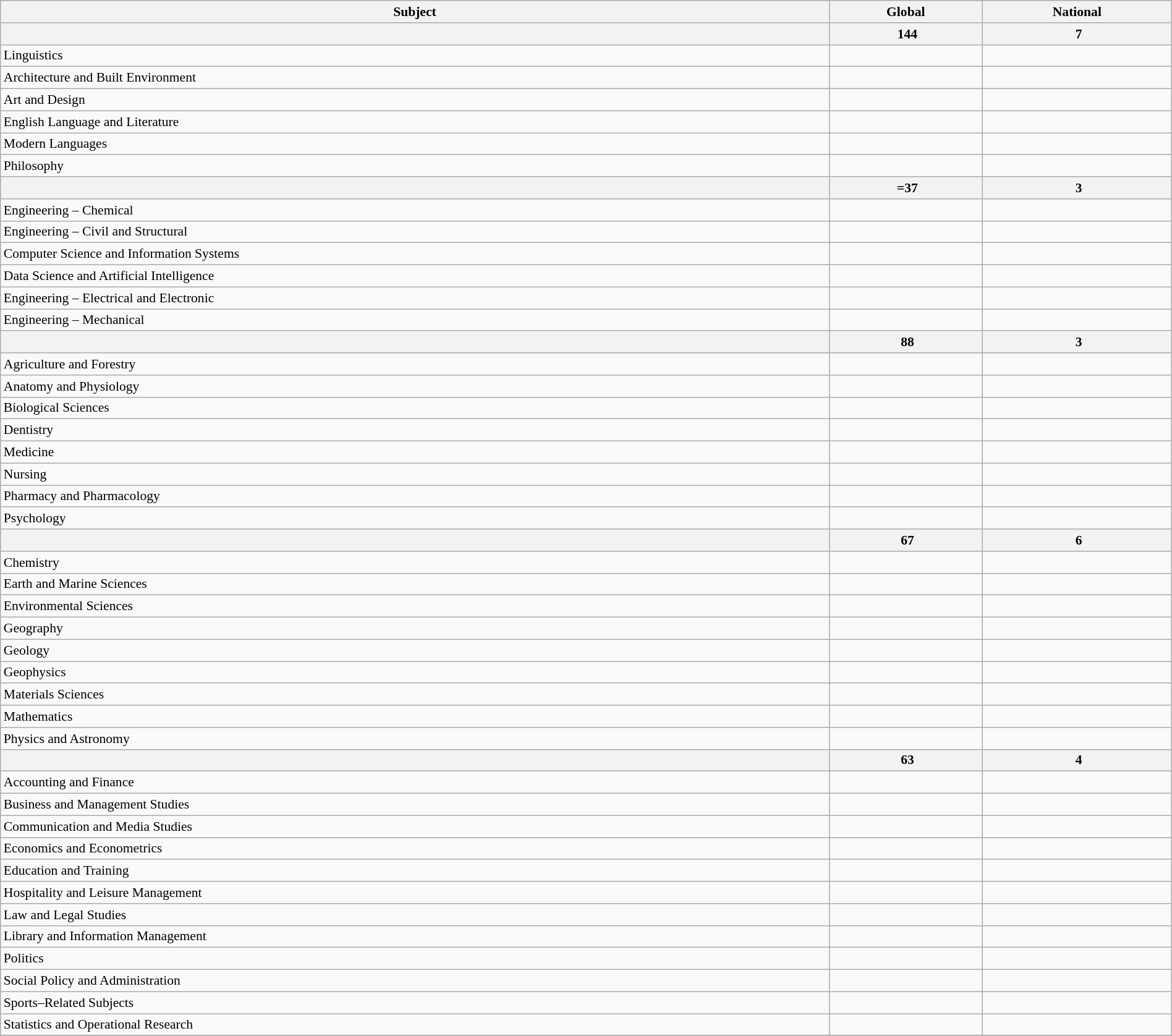<table class="wikitable sortable" style="width: 100%; font-size: 90%">
<tr>
<th>Subject</th>
<th>Global</th>
<th>National</th>
</tr>
<tr>
<th></th>
<th data-sort-value="144"> 144</th>
<th data-sort-value="7"> 7</th>
</tr>
<tr>
<td>Linguistics</td>
<td data-sort-value="101–150"></td>
<td data-sort-value="5–6"></td>
</tr>
<tr>
<td>Architecture and Built Environment</td>
<td data-sort-value="44"></td>
<td data-sort-value="4"></td>
</tr>
<tr>
<td>Art and Design</td>
<td data-sort-value="101–150"></td>
<td data-sort-value="5"></td>
</tr>
<tr>
<td>English Language and Literature</td>
<td data-sort-value="101–150"></td>
<td data-sort-value="4–6"></td>
</tr>
<tr>
<td>Modern Languages</td>
<td data-sort-value="79"></td>
<td data-sort-value="4"></td>
</tr>
<tr>
<td>Philosophy</td>
<td data-sort-value="151–200"></td>
<td data-sort-value="4–8"></td>
</tr>
<tr>
<th></th>
<th data-sort-value="37"> =37</th>
<th data-sort-value="3"> 3</th>
</tr>
<tr>
<td>Engineering – Chemical</td>
<td data-sort-value="69"></td>
<td data-sort-value="6"></td>
</tr>
<tr>
<td>Engineering – Civil and Structural</td>
<td data-sort-value="32"></td>
<td data-sort-value="3"></td>
</tr>
<tr>
<td>Computer Science and Information Systems</td>
<td data-sort-value="27"></td>
<td data-sort-value="3"></td>
</tr>
<tr>
<td>Data Science and Artificial Intelligence</td>
<td data-sort-value="38"></td>
<td data-sort-value="2"></td>
</tr>
<tr>
<td>Engineering – Electrical and Electronic</td>
<td data-sort-value="27"></td>
<td data-sort-value="3"></td>
</tr>
<tr>
<td>Engineering – Mechanical</td>
<td data-sort-value="21"></td>
<td data-sort-value="2"></td>
</tr>
<tr>
<th></th>
<th data-sort-value="88"> 88</th>
<th data-sort-value="3"> 3</th>
</tr>
<tr>
<td>Agriculture and Forestry</td>
<td data-sort-value="98"></td>
<td data-sort-value="10"></td>
</tr>
<tr>
<td>Anatomy and Physiology</td>
<td data-sort-value="36"></td>
<td data-sort-value="2"></td>
</tr>
<tr>
<td>Biological Sciences</td>
<td data-sort-value="66"></td>
<td data-sort-value="5"></td>
</tr>
<tr>
<td>Dentistry</td>
<td data-sort-value="51–100"></td>
<td data-sort-value="4–5"></td>
</tr>
<tr>
<td>Medicine</td>
<td data-sort-value="83"></td>
<td data-sort-value="4"></td>
</tr>
<tr>
<td>Nursing</td>
<td data-sort-value="101–150"></td>
<td data-sort-value="5–7"></td>
</tr>
<tr>
<td>Pharmacy and Pharmacology</td>
<td data-sort-value="73"></td>
<td data-sort-value="5"></td>
</tr>
<tr>
<td>Psychology</td>
<td data-sort-value="101–150"></td>
<td data-sort-value="5–7"></td>
</tr>
<tr>
<th></th>
<th data-sort-value="67"> 67</th>
<th data-sort-value="6"> 6</th>
</tr>
<tr>
<td>Chemistry</td>
<td data-sort-value="36"></td>
<td data-sort-value="5"></td>
</tr>
<tr>
<td>Earth and Marine Sciences</td>
<td data-sort-value="151–200"></td>
<td data-sort-value="8–14"></td>
</tr>
<tr>
<td>Environmental Sciences</td>
<td data-sort-value="61"></td>
<td data-sort-value="3–4"></td>
</tr>
<tr>
<td>Geography</td>
<td data-sort-value="101–150"></td>
<td data-sort-value="8–10"></td>
</tr>
<tr>
<td>Geology</td>
<td data-sort-value="151–200"></td>
<td data-sort-value="11–16"></td>
</tr>
<tr>
<td>Geophysics</td>
<td data-sort-value="151–200"></td>
<td data-sort-value="11–13"></td>
</tr>
<tr>
<td>Materials Sciences</td>
<td data-sort-value="25"></td>
<td data-sort-value="3"></td>
</tr>
<tr>
<td>Mathematics</td>
<td data-sort-value="37"></td>
<td data-sort-value="3"></td>
</tr>
<tr>
<td>Physics and Astronomy</td>
<td data-sort-value="56"></td>
<td data-sort-value="3"></td>
</tr>
<tr>
<th></th>
<th data-sort-value="63"> 63</th>
<th data-sort-value="4"> 4</th>
</tr>
<tr>
<td>Accounting and Finance</td>
<td data-sort-value="47"></td>
<td data-sort-value="3"></td>
</tr>
<tr>
<td>Business and Management Studies</td>
<td data-sort-value="42"></td>
<td data-sort-value="3"></td>
</tr>
<tr>
<td>Communication and Media Studies</td>
<td data-sort-value="151–200"></td>
<td data-sort-value="5–8"></td>
</tr>
<tr>
<td>Economics and Econometrics</td>
<td data-sort-value="57"></td>
<td data-sort-value="4"></td>
</tr>
<tr>
<td>Education and Training</td>
<td data-sort-value="201–250"></td>
<td data-sort-value="7"></td>
</tr>
<tr>
<td>Hospitality and Leisure Management</td>
<td data-sort-value="101–150"></td>
<td data-sort-value="4–5"></td>
</tr>
<tr>
<td>Law and Legal Studies</td>
<td data-sort-value="92"></td>
<td data-sort-value="6"></td>
</tr>
<tr>
<td>Library and Information Management</td>
<td data-sort-value="51–70"></td>
<td data-sort-value="4–6"></td>
</tr>
<tr>
<td>Politics</td>
<td data-sort-value="151–200"></td>
<td data-sort-value="6"></td>
</tr>
<tr>
<td>Social Policy and Administration</td>
<td data-sort-value="101–130"></td>
<td data-sort-value="5–6"></td>
</tr>
<tr>
<td>Sports–Related Subjects</td>
<td data-sort-value="101–140"></td>
<td data-sort-value="2–4"></td>
</tr>
<tr>
<td>Statistics and Operational Research</td>
<td data-sort-value="36"></td>
<td data-sort-value="3"></td>
</tr>
<tr>
</tr>
</table>
